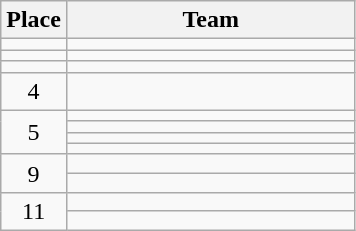<table class="wikitable" style="text-align:center;">
<tr>
<th width=35>Place</th>
<th width=185>Team</th>
</tr>
<tr>
<td></td>
<td style="text-align:left;"></td>
</tr>
<tr align=center>
<td></td>
<td style="text-align:left;"></td>
</tr>
<tr align=center>
<td></td>
<td style="text-align:left;"></td>
</tr>
<tr>
<td>4</td>
<td style="text-align:left;"></td>
</tr>
<tr>
<td rowspan=4>5</td>
<td style="text-align:left;"></td>
</tr>
<tr>
<td style="text-align:left;"></td>
</tr>
<tr>
<td style="text-align:left;"></td>
</tr>
<tr>
<td style="text-align:left;"></td>
</tr>
<tr>
<td rowspan=2>9</td>
<td style="text-align:left;"></td>
</tr>
<tr>
<td style="text-align:left;"></td>
</tr>
<tr>
<td rowspan=2>11</td>
<td style="text-align:left;"></td>
</tr>
<tr>
<td style="text-align:left;"></td>
</tr>
</table>
